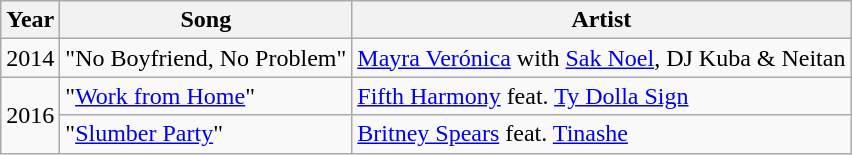<table class="wikitable">
<tr>
<th>Year</th>
<th>Song</th>
<th>Artist</th>
</tr>
<tr>
<td>2014</td>
<td>"No Boyfriend, No Problem"</td>
<td><a href='#'>Mayra Verónica</a> with <a href='#'>Sak Noel</a>, DJ Kuba & Neitan</td>
</tr>
<tr>
<td rowspan="2">2016</td>
<td>"<a href='#'>Work from Home</a>"</td>
<td><a href='#'>Fifth Harmony</a> feat. <a href='#'>Ty Dolla Sign</a></td>
</tr>
<tr>
<td>"<a href='#'>Slumber Party</a>"</td>
<td><a href='#'>Britney Spears</a> feat. <a href='#'>Tinashe</a></td>
</tr>
</table>
